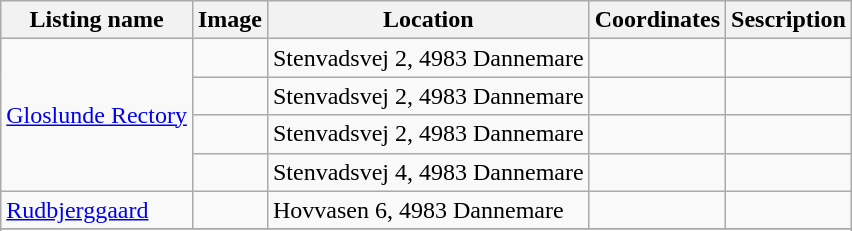<table class="wikitable sortable">
<tr>
<th>Listing name</th>
<th>Image</th>
<th>Location</th>
<th>Coordinates</th>
<th>Sescription</th>
</tr>
<tr>
<td rowspan="4"><a href='#'>Gloslunde Rectory</a></td>
<td></td>
<td>Stenvadsvej 2, 4983 Dannemare</td>
<td></td>
<td></td>
</tr>
<tr>
<td></td>
<td>Stenvadsvej 2, 4983 Dannemare</td>
<td></td>
<td></td>
</tr>
<tr>
<td></td>
<td>Stenvadsvej 2, 4983 Dannemare</td>
<td></td>
<td></td>
</tr>
<tr>
<td></td>
<td>Stenvadsvej 4, 4983 Dannemare</td>
<td></td>
<td></td>
</tr>
<tr>
<td><a href='#'>Rudbjerggaard</a></td>
<td></td>
<td>Hovvasen 6, 4983 Dannemare</td>
<td></td>
<td></td>
</tr>
<tr>
</tr>
<tr>
</tr>
</table>
